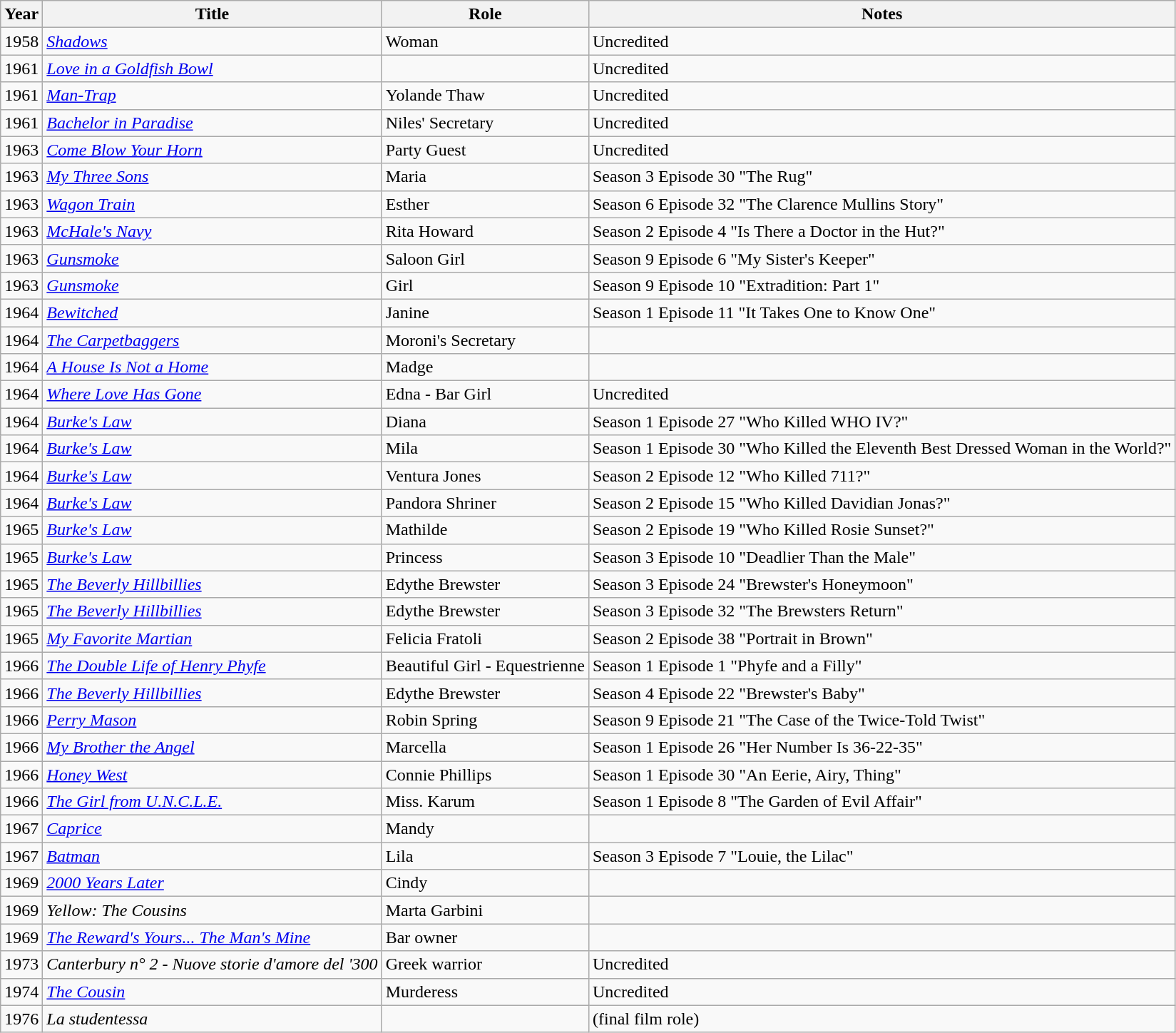<table class="wikitable sortable">
<tr>
<th>Year</th>
<th>Title</th>
<th>Role</th>
<th>Notes</th>
</tr>
<tr>
<td>1958</td>
<td><em><a href='#'>Shadows</a></em></td>
<td>Woman</td>
<td>Uncredited</td>
</tr>
<tr>
<td>1961</td>
<td><em><a href='#'>Love in a Goldfish Bowl</a></em></td>
<td></td>
<td>Uncredited</td>
</tr>
<tr>
<td>1961</td>
<td><em><a href='#'>Man-Trap</a></em></td>
<td>Yolande Thaw</td>
<td>Uncredited</td>
</tr>
<tr>
<td>1961</td>
<td><em><a href='#'>Bachelor in Paradise</a></em></td>
<td>Niles' Secretary</td>
<td>Uncredited</td>
</tr>
<tr>
<td>1963</td>
<td><em><a href='#'>Come Blow Your Horn</a></em></td>
<td>Party Guest</td>
<td>Uncredited</td>
</tr>
<tr>
<td>1963</td>
<td><em><a href='#'>My Three Sons</a></em></td>
<td>Maria</td>
<td>Season 3 Episode 30 "The Rug"</td>
</tr>
<tr>
<td>1963</td>
<td><em><a href='#'>Wagon Train</a></em></td>
<td>Esther</td>
<td>Season 6 Episode 32 "The Clarence Mullins Story"</td>
</tr>
<tr>
<td>1963</td>
<td><em><a href='#'>McHale's Navy</a></em></td>
<td>Rita Howard</td>
<td>Season 2 Episode 4 "Is There a Doctor in the Hut?"</td>
</tr>
<tr>
<td>1963</td>
<td><em><a href='#'>Gunsmoke</a></em></td>
<td>Saloon Girl</td>
<td>Season 9 Episode 6 "My Sister's Keeper"</td>
</tr>
<tr>
<td>1963</td>
<td><em><a href='#'>Gunsmoke</a></em></td>
<td>Girl</td>
<td>Season 9 Episode 10 "Extradition: Part 1"</td>
</tr>
<tr>
<td>1964</td>
<td><em><a href='#'>Bewitched</a></em></td>
<td>Janine</td>
<td>Season 1 Episode 11 "It Takes One to Know One"</td>
</tr>
<tr>
<td>1964</td>
<td><em><a href='#'>The Carpetbaggers</a></em></td>
<td>Moroni's Secretary</td>
<td></td>
</tr>
<tr>
<td>1964</td>
<td><em><a href='#'>A House Is Not a Home</a></em></td>
<td>Madge</td>
<td></td>
</tr>
<tr>
<td>1964</td>
<td><em><a href='#'>Where Love Has Gone</a></em></td>
<td>Edna - Bar Girl</td>
<td>Uncredited</td>
</tr>
<tr>
<td>1964</td>
<td><em><a href='#'>Burke's Law</a></em></td>
<td>Diana</td>
<td>Season 1 Episode 27 "Who Killed WHO IV?"</td>
</tr>
<tr>
<td>1964</td>
<td><em><a href='#'>Burke's Law</a></em></td>
<td>Mila</td>
<td>Season 1 Episode 30 "Who Killed the Eleventh Best Dressed Woman in the World?"</td>
</tr>
<tr>
<td>1964</td>
<td><em><a href='#'>Burke's Law</a></em></td>
<td>Ventura Jones</td>
<td>Season 2 Episode 12 "Who Killed 711?"</td>
</tr>
<tr>
<td>1964</td>
<td><em><a href='#'>Burke's Law</a></em></td>
<td>Pandora Shriner</td>
<td>Season 2 Episode 15 "Who Killed Davidian Jonas?"</td>
</tr>
<tr>
<td>1965</td>
<td><em><a href='#'>Burke's Law</a></em></td>
<td>Mathilde</td>
<td>Season 2 Episode 19 "Who Killed Rosie Sunset?"</td>
</tr>
<tr>
<td>1965</td>
<td><em><a href='#'>Burke's Law</a></em></td>
<td>Princess</td>
<td>Season 3 Episode 10 "Deadlier Than the Male"</td>
</tr>
<tr>
<td>1965</td>
<td><em><a href='#'>The Beverly Hillbillies</a></em></td>
<td>Edythe Brewster</td>
<td>Season 3 Episode 24 "Brewster's Honeymoon"</td>
</tr>
<tr>
<td>1965</td>
<td><em><a href='#'>The Beverly Hillbillies</a></em></td>
<td>Edythe Brewster</td>
<td>Season 3 Episode 32 "The Brewsters Return"</td>
</tr>
<tr>
<td>1965</td>
<td><em><a href='#'>My Favorite Martian</a></em></td>
<td>Felicia Fratoli</td>
<td>Season 2 Episode 38 "Portrait in Brown"</td>
</tr>
<tr>
<td>1966</td>
<td><em><a href='#'>The Double Life of Henry Phyfe</a></em></td>
<td>Beautiful Girl - Equestrienne</td>
<td>Season 1 Episode 1 "Phyfe and a Filly"</td>
</tr>
<tr>
<td>1966</td>
<td><em><a href='#'>The Beverly Hillbillies</a></em></td>
<td>Edythe Brewster</td>
<td>Season 4 Episode 22 "Brewster's Baby"</td>
</tr>
<tr>
<td>1966</td>
<td><em><a href='#'>Perry Mason</a></em></td>
<td>Robin Spring</td>
<td>Season 9 Episode 21 "The Case of the Twice-Told Twist"</td>
</tr>
<tr>
<td>1966</td>
<td><em><a href='#'>My Brother the Angel</a></em></td>
<td>Marcella</td>
<td>Season 1 Episode 26 "Her Number Is 36-22-35"</td>
</tr>
<tr>
<td>1966</td>
<td><em><a href='#'>Honey West</a></em></td>
<td>Connie Phillips</td>
<td>Season 1 Episode 30 "An Eerie, Airy, Thing"</td>
</tr>
<tr>
<td>1966</td>
<td><em><a href='#'>The Girl from U.N.C.L.E.</a></em></td>
<td>Miss. Karum</td>
<td>Season 1 Episode 8 "The Garden of Evil Affair"</td>
</tr>
<tr>
<td>1967</td>
<td><em><a href='#'>Caprice</a></em></td>
<td>Mandy</td>
<td></td>
</tr>
<tr>
<td>1967</td>
<td><em><a href='#'>Batman</a></em></td>
<td>Lila</td>
<td>Season 3 Episode 7 "Louie, the Lilac"</td>
</tr>
<tr>
<td>1969</td>
<td><em><a href='#'>2000 Years Later</a></em></td>
<td>Cindy</td>
<td></td>
</tr>
<tr>
<td>1969</td>
<td><em>Yellow: The Cousins</em></td>
<td>Marta Garbini</td>
<td></td>
</tr>
<tr>
<td>1969</td>
<td><em><a href='#'>The Reward's Yours... The Man's Mine</a></em></td>
<td>Bar owner</td>
<td></td>
</tr>
<tr>
<td>1973</td>
<td><em>Canterbury n° 2 - Nuove storie d'amore del '300</em></td>
<td>Greek warrior</td>
<td>Uncredited</td>
</tr>
<tr>
<td>1974</td>
<td><em><a href='#'>The Cousin</a></em></td>
<td>Murderess</td>
<td>Uncredited</td>
</tr>
<tr>
<td>1976</td>
<td><em>La studentessa</em></td>
<td></td>
<td>(final film role)</td>
</tr>
</table>
